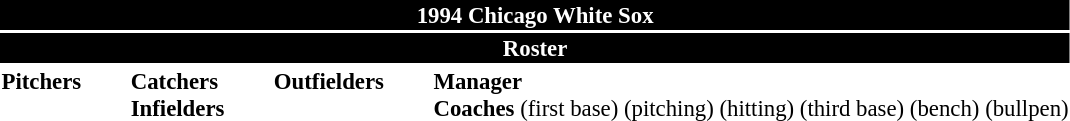<table class="toccolours" style="font-size: 95%;">
<tr>
<th colspan="10" style="background:black; color:white; text-align:center;">1994 Chicago White Sox</th>
</tr>
<tr>
<td colspan="10" style="background:black; color:white; text-align:center;"><strong>Roster</strong></td>
</tr>
<tr>
<td valign="top"><strong>Pitchers</strong><br>












</td>
<td style="width:25px;"></td>
<td valign="top"><strong>Catchers</strong><br>



<strong>Infielders</strong>







</td>
<td style="width:25px;"></td>
<td valign="top"><strong>Outfielders</strong><br>






</td>
<td style="width:25px;"></td>
<td valign="top"><strong>Manager</strong><br>
<strong>Coaches</strong>
(first base)
(pitching)
(hitting)
(third base)
(bench)
(bullpen)</td>
</tr>
</table>
